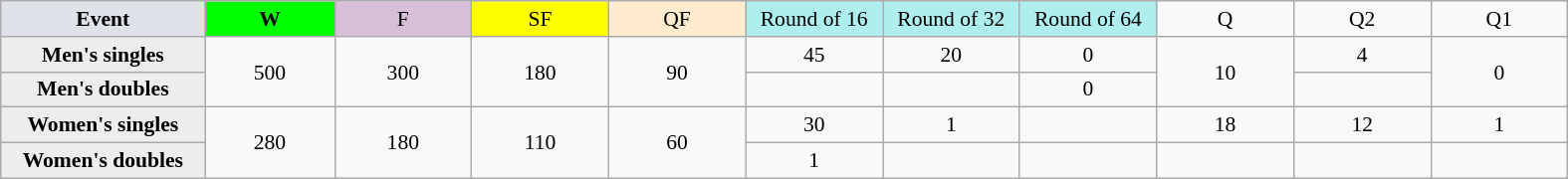<table class=wikitable style=font-size:90%;text-align:center>
<tr>
<td style="width:130px; background:#dfe2e9;"><strong>Event</strong></td>
<td style="width:80px; background:lime;"><strong>W</strong></td>
<td style="width:85px; background:thistle;">F</td>
<td style="width:85px; background:#ff0;">SF</td>
<td style="width:85px; background:#ffebcd;">QF</td>
<td style="width:85px; background:#afeeee;">Round of 16</td>
<td style="width:85px; background:#afeeee;">Round of 32</td>
<td style="width:85px; background:#afeeee;">Round of 64</td>
<td width=85>Q</td>
<td width=85>Q2</td>
<td width=85>Q1</td>
</tr>
<tr>
<th style="background:#ededed;">Men's singles</th>
<td rowspan=2>500</td>
<td rowspan=2>300</td>
<td rowspan=2>180</td>
<td rowspan=2>90</td>
<td>45</td>
<td>20</td>
<td>0</td>
<td rowspan=2>10</td>
<td>4</td>
<td rowspan=2>0</td>
</tr>
<tr>
<th style="background:#ededed;">Men's doubles</th>
<td></td>
<td></td>
<td>0</td>
<td></td>
</tr>
<tr>
<th style="background:#ededed;">Women's singles</th>
<td rowspan=2>280</td>
<td rowspan=2>180</td>
<td rowspan=2>110</td>
<td rowspan=2>60</td>
<td>30</td>
<td>1</td>
<td></td>
<td>18</td>
<td>12</td>
<td>1</td>
</tr>
<tr>
<th style="background:#ededed;">Women's doubles</th>
<td>1</td>
<td></td>
<td></td>
<td></td>
<td></td>
<td></td>
</tr>
</table>
